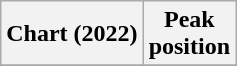<table class="wikitable plainrowheaders" style="text-align:center">
<tr>
<th scope="col">Chart (2022)</th>
<th scope="col">Peak<br>position</th>
</tr>
<tr>
</tr>
</table>
